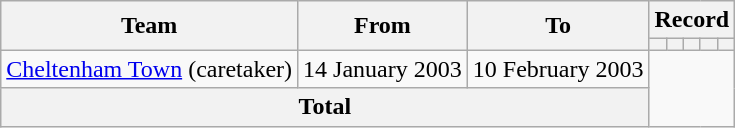<table class=wikitable style="text-align: center">
<tr>
<th rowspan=2>Team</th>
<th rowspan=2>From</th>
<th rowspan=2>To</th>
<th colspan=5>Record</th>
</tr>
<tr>
<th></th>
<th></th>
<th></th>
<th></th>
<th></th>
</tr>
<tr>
<td align=left><a href='#'>Cheltenham Town</a> (caretaker)</td>
<td align=left>14 January 2003</td>
<td align=left>10 February 2003<br></td>
</tr>
<tr>
<th colspan=3>Total<br></th>
</tr>
</table>
